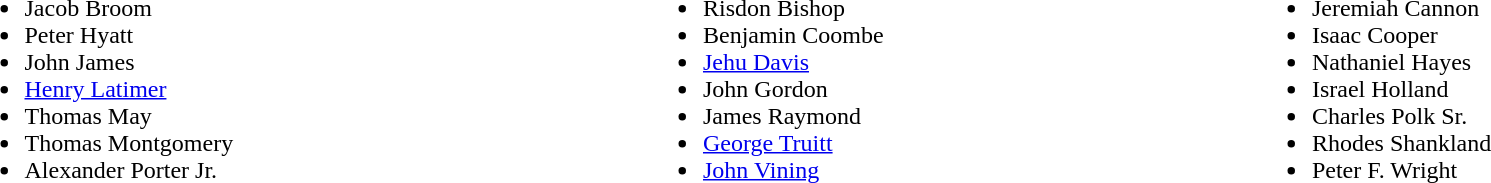<table width=100%>
<tr valign=top>
<td><br><ul><li>Jacob Broom</li><li>Peter Hyatt</li><li>John James</li><li><a href='#'>Henry Latimer</a></li><li>Thomas May</li><li>Thomas Montgomery</li><li>Alexander Porter Jr.</li></ul></td>
<td><br><ul><li>Risdon Bishop</li><li>Benjamin Coombe</li><li><a href='#'>Jehu Davis</a></li><li>John Gordon</li><li>James Raymond</li><li><a href='#'>George Truitt</a></li><li><a href='#'>John Vining</a></li></ul></td>
<td><br><ul><li>Jeremiah Cannon</li><li>Isaac Cooper</li><li>Nathaniel Hayes</li><li>Israel Holland</li><li>Charles Polk Sr.</li><li>Rhodes Shankland</li><li>Peter F. Wright</li></ul></td>
</tr>
</table>
